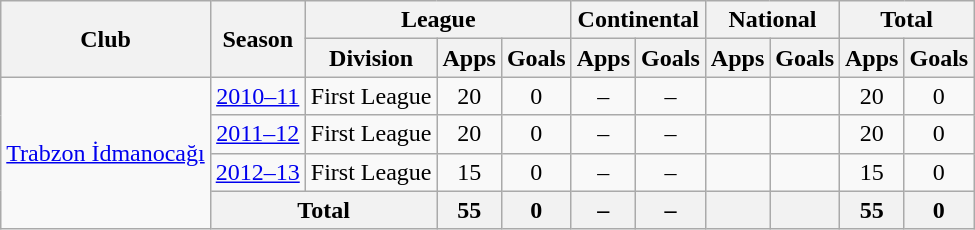<table class="wikitable" style="text-align: center;">
<tr>
<th rowspan=2>Club</th>
<th rowspan=2>Season</th>
<th colspan=3>League</th>
<th colspan=2>Continental</th>
<th colspan=2>National</th>
<th colspan=2>Total</th>
</tr>
<tr>
<th>Division</th>
<th>Apps</th>
<th>Goals</th>
<th>Apps</th>
<th>Goals</th>
<th>Apps</th>
<th>Goals</th>
<th>Apps</th>
<th>Goals</th>
</tr>
<tr>
<td rowspan=4><a href='#'>Trabzon İdmanocağı</a></td>
<td><a href='#'>2010–11</a></td>
<td>First League</td>
<td>20</td>
<td>0</td>
<td>–</td>
<td>–</td>
<td></td>
<td></td>
<td>20</td>
<td>0</td>
</tr>
<tr>
<td><a href='#'>2011–12</a></td>
<td>First League</td>
<td>20</td>
<td>0</td>
<td>–</td>
<td>–</td>
<td></td>
<td></td>
<td>20</td>
<td>0</td>
</tr>
<tr>
<td><a href='#'>2012–13</a></td>
<td>First League</td>
<td>15</td>
<td>0</td>
<td>–</td>
<td>–</td>
<td></td>
<td></td>
<td>15</td>
<td>0</td>
</tr>
<tr>
<th colspan=2>Total</th>
<th>55</th>
<th>0</th>
<th>–</th>
<th>–</th>
<th></th>
<th></th>
<th>55</th>
<th>0</th>
</tr>
</table>
